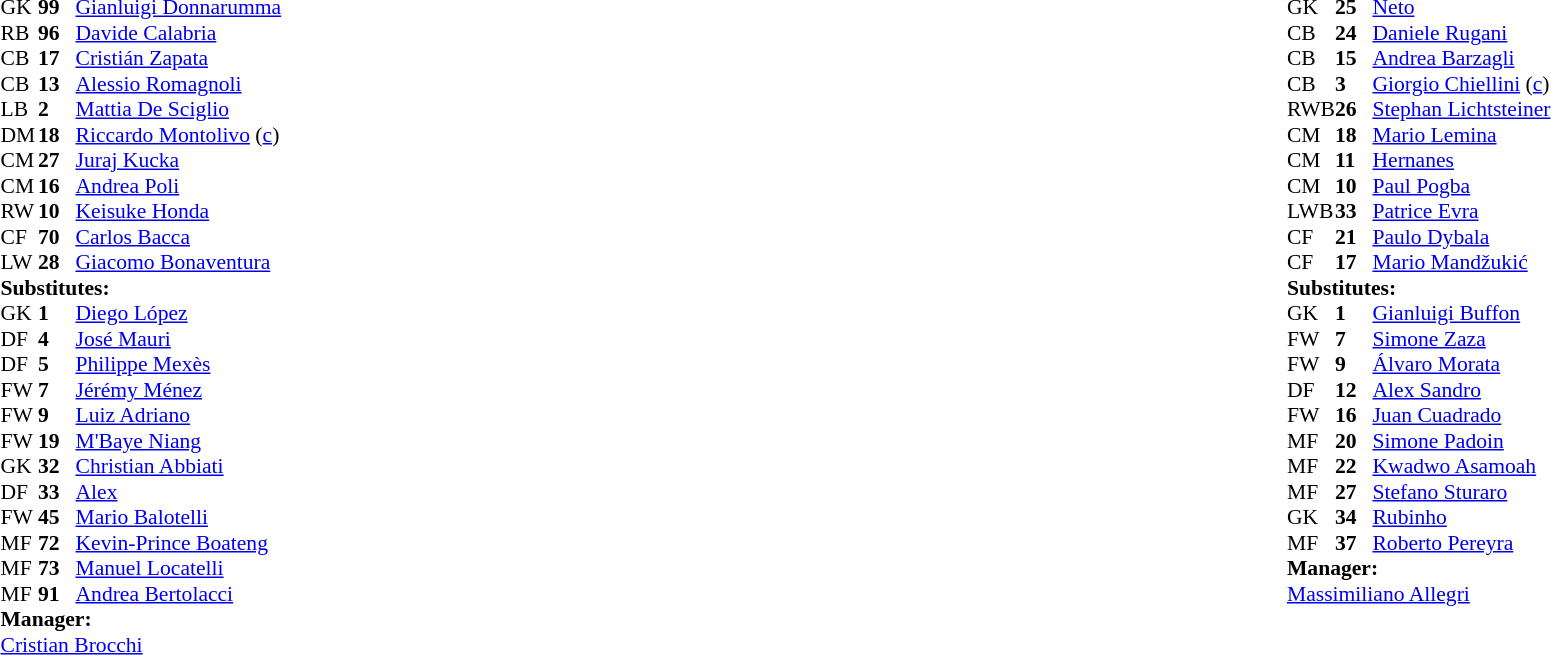<table width="100%">
<tr>
<td valign="top" width="50%"><br><table style="font-size: 90%" cellspacing="0" cellpadding="0">
<tr>
<td colspan=4></td>
</tr>
<tr>
<th width="25"></th>
<th width="25"></th>
</tr>
<tr>
<td>GK</td>
<td><strong>99</strong></td>
<td> <a href='#'>Gianluigi Donnarumma</a></td>
</tr>
<tr>
<td>RB</td>
<td><strong>96</strong></td>
<td> <a href='#'>Davide Calabria</a></td>
</tr>
<tr>
<td>CB</td>
<td><strong>17</strong></td>
<td> <a href='#'>Cristián Zapata</a></td>
<td></td>
</tr>
<tr>
<td>CB</td>
<td><strong>13</strong></td>
<td> <a href='#'>Alessio Romagnoli</a></td>
</tr>
<tr>
<td>LB</td>
<td><strong>2</strong></td>
<td> <a href='#'>Mattia De Sciglio</a></td>
</tr>
<tr>
<td>DM</td>
<td><strong>18</strong></td>
<td> <a href='#'>Riccardo Montolivo</a> (<a href='#'>c</a>)</td>
<td></td>
<td></td>
</tr>
<tr>
<td>CM</td>
<td><strong>27</strong></td>
<td> <a href='#'>Juraj Kucka</a></td>
<td></td>
<td></td>
</tr>
<tr>
<td>CM</td>
<td><strong>16</strong></td>
<td> <a href='#'>Andrea Poli</a></td>
<td></td>
<td></td>
</tr>
<tr>
<td>RW</td>
<td><strong>10</strong></td>
<td> <a href='#'>Keisuke Honda</a></td>
<td></td>
</tr>
<tr>
<td>CF</td>
<td><strong>70</strong></td>
<td> <a href='#'>Carlos Bacca</a></td>
</tr>
<tr>
<td>LW</td>
<td><strong>28</strong></td>
<td> <a href='#'>Giacomo Bonaventura</a></td>
</tr>
<tr>
<td colspan=3><strong>Substitutes:</strong></td>
</tr>
<tr>
<td>GK</td>
<td><strong>1</strong></td>
<td> <a href='#'>Diego López</a></td>
</tr>
<tr>
<td>DF</td>
<td><strong>4</strong></td>
<td> <a href='#'>José Mauri</a></td>
<td></td>
<td></td>
</tr>
<tr>
<td>DF</td>
<td><strong>5</strong></td>
<td> <a href='#'>Philippe Mexès</a></td>
</tr>
<tr>
<td>FW</td>
<td><strong>7</strong></td>
<td> <a href='#'>Jérémy Ménez</a></td>
</tr>
<tr>
<td>FW</td>
<td><strong>9</strong></td>
<td> <a href='#'>Luiz Adriano</a></td>
</tr>
<tr>
<td>FW</td>
<td><strong>19</strong></td>
<td> <a href='#'>M'Baye Niang</a></td>
<td></td>
<td></td>
</tr>
<tr>
<td>GK</td>
<td><strong>32</strong></td>
<td> <a href='#'>Christian Abbiati</a></td>
</tr>
<tr>
<td>DF</td>
<td><strong>33</strong></td>
<td> <a href='#'>Alex</a></td>
</tr>
<tr>
<td>FW</td>
<td><strong>45</strong></td>
<td> <a href='#'>Mario Balotelli</a></td>
<td></td>
<td></td>
</tr>
<tr>
<td>MF</td>
<td><strong>72</strong></td>
<td> <a href='#'>Kevin-Prince Boateng</a></td>
</tr>
<tr>
<td>MF</td>
<td><strong>73</strong></td>
<td> <a href='#'>Manuel Locatelli</a></td>
</tr>
<tr>
<td>MF</td>
<td><strong>91</strong></td>
<td> <a href='#'>Andrea Bertolacci</a></td>
</tr>
<tr>
<td colspan=3><strong>Manager:</strong></td>
</tr>
<tr>
<td colspan=3> <a href='#'>Cristian Brocchi</a></td>
</tr>
</table>
</td>
<td valign="top"></td>
<td valign="top" width="50%"><br><table style="font-size: 90%" cellspacing="0" cellpadding="0" align="center">
<tr>
<td colspan=4></td>
</tr>
<tr>
<th width=25></th>
<th width=25></th>
</tr>
<tr>
<td>GK</td>
<td><strong>25</strong></td>
<td> <a href='#'>Neto</a></td>
</tr>
<tr>
<td>CB</td>
<td><strong>24</strong></td>
<td> <a href='#'>Daniele Rugani</a></td>
<td></td>
</tr>
<tr>
<td>CB</td>
<td><strong>15</strong></td>
<td> <a href='#'>Andrea Barzagli</a></td>
<td></td>
</tr>
<tr>
<td>CB</td>
<td><strong>3</strong></td>
<td> <a href='#'>Giorgio Chiellini</a> (<a href='#'>c</a>)</td>
<td></td>
</tr>
<tr>
<td>RWB</td>
<td><strong>26</strong></td>
<td> <a href='#'>Stephan Lichtsteiner</a></td>
<td></td>
<td></td>
</tr>
<tr>
<td>CM</td>
<td><strong>18</strong></td>
<td> <a href='#'>Mario Lemina</a></td>
</tr>
<tr>
<td>CM</td>
<td><strong>11</strong></td>
<td> <a href='#'>Hernanes</a></td>
<td></td>
<td></td>
</tr>
<tr>
<td>CM</td>
<td><strong>10</strong></td>
<td> <a href='#'>Paul Pogba</a></td>
<td></td>
</tr>
<tr>
<td>LWB</td>
<td><strong>33</strong></td>
<td> <a href='#'>Patrice Evra</a></td>
<td></td>
<td></td>
</tr>
<tr>
<td>CF</td>
<td><strong>21</strong></td>
<td> <a href='#'>Paulo Dybala</a></td>
</tr>
<tr>
<td>CF</td>
<td><strong>17</strong></td>
<td> <a href='#'>Mario Mandžukić</a></td>
</tr>
<tr>
<td colspan=3><strong>Substitutes:</strong></td>
</tr>
<tr>
<td>GK</td>
<td><strong>1</strong></td>
<td> <a href='#'>Gianluigi Buffon</a></td>
</tr>
<tr>
<td>FW</td>
<td><strong>7</strong></td>
<td> <a href='#'>Simone Zaza</a></td>
</tr>
<tr>
<td>FW</td>
<td><strong>9</strong></td>
<td> <a href='#'>Álvaro Morata</a></td>
<td></td>
<td></td>
</tr>
<tr>
<td>DF</td>
<td><strong>12</strong></td>
<td> <a href='#'>Alex Sandro</a></td>
<td></td>
<td></td>
</tr>
<tr>
<td>FW</td>
<td><strong>16</strong></td>
<td> <a href='#'>Juan Cuadrado</a></td>
<td></td>
<td></td>
</tr>
<tr>
<td>MF</td>
<td><strong>20</strong></td>
<td> <a href='#'>Simone Padoin</a></td>
</tr>
<tr>
<td>MF</td>
<td><strong>22</strong></td>
<td> <a href='#'>Kwadwo Asamoah</a></td>
</tr>
<tr>
<td>MF</td>
<td><strong>27</strong></td>
<td> <a href='#'>Stefano Sturaro</a></td>
</tr>
<tr>
<td>GK</td>
<td><strong>34</strong></td>
<td> <a href='#'>Rubinho</a></td>
</tr>
<tr>
<td>MF</td>
<td><strong>37</strong></td>
<td> <a href='#'>Roberto Pereyra</a></td>
</tr>
<tr>
<td colspan=3><strong>Manager:</strong></td>
</tr>
<tr>
<td colspan=3> <a href='#'>Massimiliano Allegri</a></td>
</tr>
</table>
</td>
</tr>
</table>
